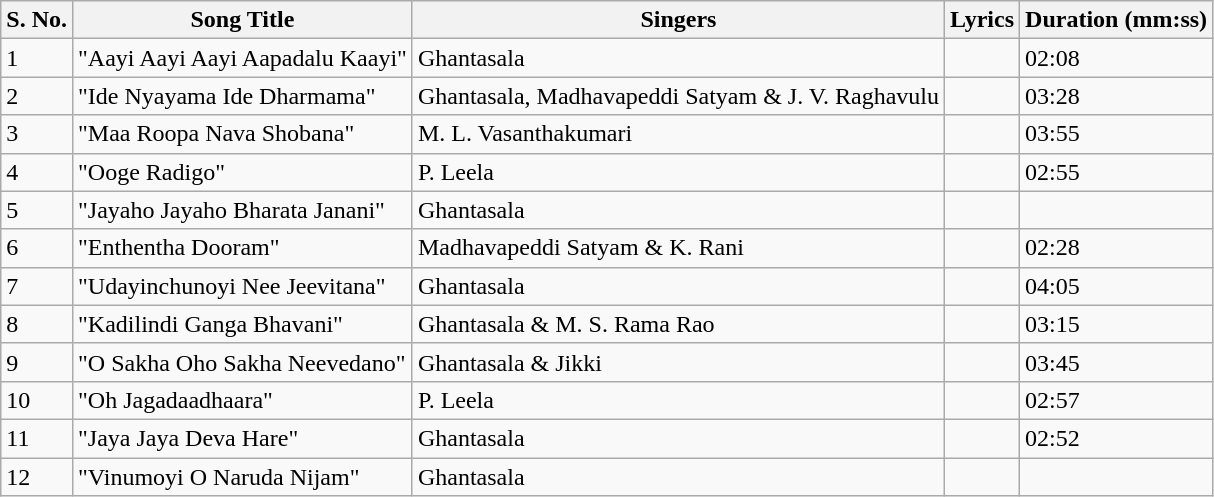<table class="wikitable">
<tr>
<th>S. No.</th>
<th>Song Title</th>
<th>Singers</th>
<th>Lyrics</th>
<th>Duration (mm:ss)</th>
</tr>
<tr>
<td>1</td>
<td>"Aayi Aayi Aayi Aapadalu Kaayi"</td>
<td>Ghantasala</td>
<td></td>
<td>02:08</td>
</tr>
<tr>
<td>2</td>
<td>"Ide Nyayama Ide Dharmama"</td>
<td>Ghantasala, Madhavapeddi Satyam & J. V. Raghavulu</td>
<td></td>
<td>03:28</td>
</tr>
<tr>
<td>3</td>
<td>"Maa Roopa Nava Shobana"</td>
<td>M. L. Vasanthakumari</td>
<td></td>
<td>03:55</td>
</tr>
<tr>
<td>4</td>
<td>"Ooge Radigo"</td>
<td>P. Leela</td>
<td></td>
<td>02:55</td>
</tr>
<tr>
<td>5</td>
<td>"Jayaho Jayaho Bharata Janani"</td>
<td>Ghantasala</td>
<td></td>
<td></td>
</tr>
<tr>
<td>6</td>
<td>"Enthentha Dooram"</td>
<td>Madhavapeddi Satyam & K. Rani</td>
<td></td>
<td>02:28</td>
</tr>
<tr>
<td>7</td>
<td>"Udayinchunoyi Nee Jeevitana"</td>
<td>Ghantasala</td>
<td></td>
<td>04:05</td>
</tr>
<tr>
<td>8</td>
<td>"Kadilindi Ganga Bhavani"</td>
<td>Ghantasala & M. S. Rama Rao</td>
<td></td>
<td>03:15</td>
</tr>
<tr>
<td>9</td>
<td>"O Sakha Oho Sakha Neevedano"</td>
<td>Ghantasala & Jikki</td>
<td></td>
<td>03:45</td>
</tr>
<tr>
<td>10</td>
<td>"Oh Jagadaadhaara"</td>
<td>P. Leela</td>
<td></td>
<td>02:57</td>
</tr>
<tr>
<td>11</td>
<td>"Jaya Jaya Deva Hare"</td>
<td>Ghantasala</td>
<td></td>
<td>02:52</td>
</tr>
<tr>
<td>12</td>
<td>"Vinumoyi O Naruda Nijam"</td>
<td>Ghantasala</td>
<td></td>
<td></td>
</tr>
</table>
